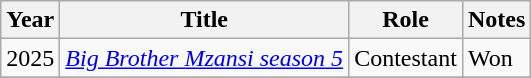<table class="wikitable sortable">
<tr>
<th>Year</th>
<th>Title</th>
<th>Role</th>
<th>Notes</th>
</tr>
<tr>
<td>2025</td>
<td><em><a href='#'>Big Brother Mzansi season 5</a></em></td>
<td>Contestant</td>
<td>Won</td>
</tr>
<tr>
</tr>
</table>
